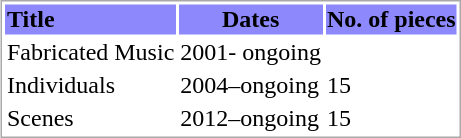<table style="border:1px solid darkgray; cell padding:0; cell spacing:0; float:right; margin:.35em;">
<tr>
<th style="background:#8d89fd " align="left" border=1">Title</th>
<th style="background:#8d89fd" align="center" border=1" font="white">Dates</th>
<th style="background:#8d89fd" align="left" border=1"  font="white">No. of pieces</th>
</tr>
<tr>
<td>Fabricated Music</td>
<td>2001- ongoing</td>
<td></td>
</tr>
<tr>
<td>Individuals</td>
<td>2004–ongoing</td>
<td>15</td>
</tr>
<tr>
<td>Scenes</td>
<td>2012–ongoing</td>
<td>15</td>
</tr>
</table>
